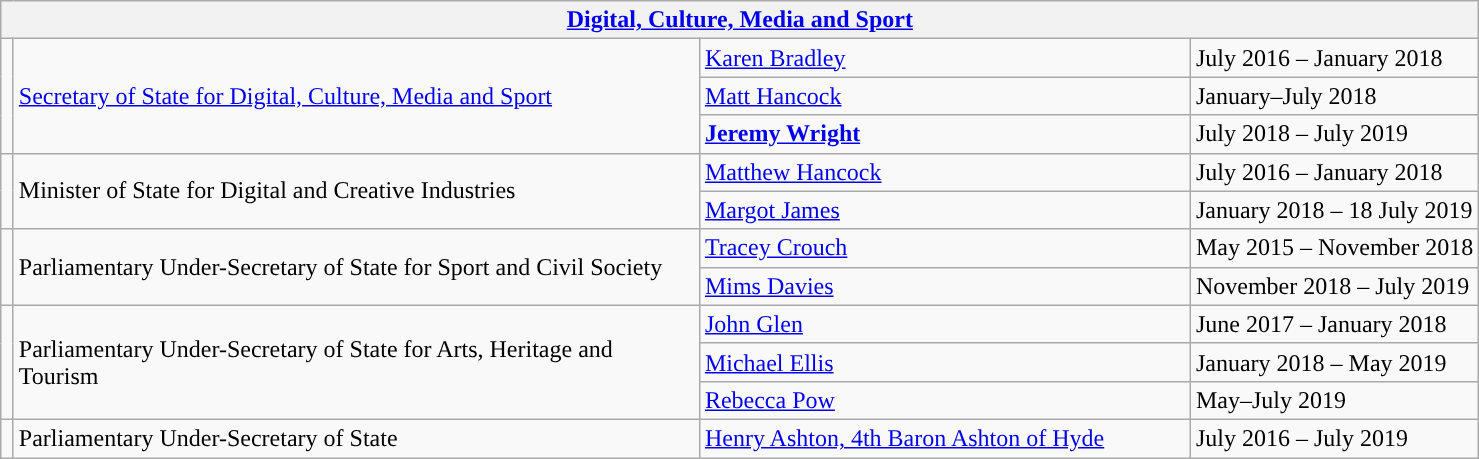<table class="wikitable">
<tr>
<th colspan="4"><a href='#'>Digital, Culture, Media and Sport</a></th>
</tr>
<tr>
<td rowspan="3" style="width: 1px; background: "></td>
<td rowspan="3" style="width: 450px;"><a href='#'>Secretary of State for Digital, Culture, Media and Sport</a></td>
<td style="width: 320px;"><a href='#'>Karen Bradley</a></td>
<td>July 2016 – January 2018</td>
</tr>
<tr>
<td><a href='#'>Matt Hancock</a></td>
<td>January–July 2018</td>
</tr>
<tr>
<td><strong><a href='#'>Jeremy Wright</a></strong></td>
<td>July 2018 – July 2019</td>
</tr>
<tr>
<td rowspan="2" style="width: 1px; background: "></td>
<td rowspan="2">Minister of State for Digital and Creative Industries</td>
<td><a href='#'>Matthew Hancock</a></td>
<td>July 2016 – January 2018</td>
</tr>
<tr>
<td><a href='#'>Margot James</a> </td>
<td>January 2018 – 18 July 2019</td>
</tr>
<tr>
<td rowspan="2" style="width: 1px; background: "></td>
<td rowspan="2">Parliamentary Under-Secretary of State for Sport and Civil Society</td>
<td><a href='#'>Tracey Crouch</a></td>
<td>May 2015 – November 2018</td>
</tr>
<tr>
<td><a href='#'>Mims Davies</a></td>
<td>November 2018 – July 2019</td>
</tr>
<tr>
<td rowspan="3" style="width: 1px; background: "></td>
<td rowspan="3">Parliamentary Under-Secretary of State for Arts, Heritage and Tourism</td>
<td><a href='#'>John Glen</a></td>
<td>June 2017 – January 2018</td>
</tr>
<tr>
<td><a href='#'>Michael Ellis</a></td>
<td>January 2018 – May 2019</td>
</tr>
<tr>
<td><a href='#'>Rebecca Pow</a></td>
<td>May–July 2019</td>
</tr>
<tr>
<td style="width: 1px; background: "></td>
<td>Parliamentary Under-Secretary of State</td>
<td><a href='#'>Henry Ashton, 4th Baron Ashton of Hyde</a></td>
<td>July 2016 – July 2019</td>
</tr>
</table>
